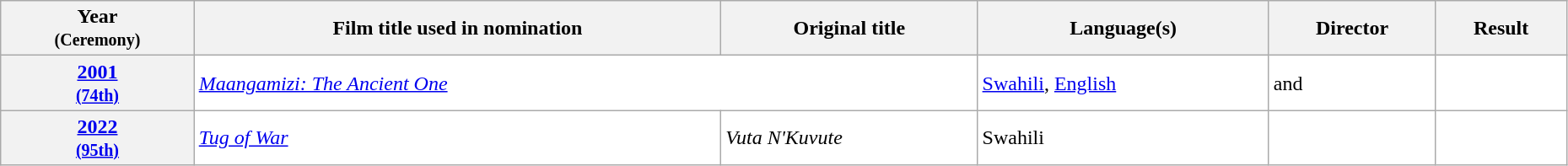<table class="wikitable sortable" width="98%" style="background:#ffffff;">
<tr>
<th>Year<br><small>(Ceremony)</small></th>
<th>Film title used in nomination</th>
<th>Original title</th>
<th>Language(s)</th>
<th>Director</th>
<th>Result</th>
</tr>
<tr>
<th align="center"><a href='#'>2001</a><br><small><a href='#'>(74th)</a></small></th>
<td colspan="2"><em><a href='#'>Maangamizi: The Ancient One</a></em></td>
<td><a href='#'>Swahili</a>, <a href='#'>English</a></td>
<td> and </td>
<td></td>
</tr>
<tr>
<th align="center"><a href='#'>2022</a><br><small><a href='#'>(95th)</a></small></th>
<td><em><a href='#'>Tug of War</a></em></td>
<td><em>Vuta N'Kuvute</em></td>
<td>Swahili</td>
<td></td>
<td></td>
</tr>
</table>
